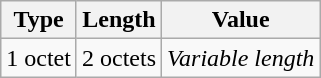<table class="wikitable">
<tr>
<th>Type</th>
<th>Length</th>
<th>Value</th>
</tr>
<tr>
<td>1 octet</td>
<td>2 octets</td>
<td><em>Variable length</em></td>
</tr>
</table>
